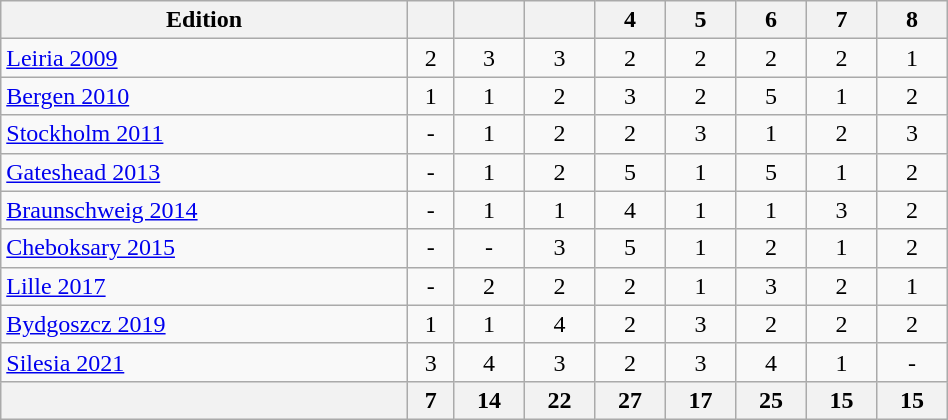<table class="wikitable" width=50% style="font-size:100%; text-align:center;">
<tr>
<th>Edition</th>
<th></th>
<th></th>
<th></th>
<th>4</th>
<th>5</th>
<th>6</th>
<th>7</th>
<th>8</th>
</tr>
<tr>
<td align=left> <a href='#'>Leiria 2009</a></td>
<td>2</td>
<td>3</td>
<td>3</td>
<td>2</td>
<td>2</td>
<td>2</td>
<td>2</td>
<td>1</td>
</tr>
<tr>
<td align=left> <a href='#'>Bergen 2010</a></td>
<td>1</td>
<td>1</td>
<td>2</td>
<td>3</td>
<td>2</td>
<td>5</td>
<td>1</td>
<td>2</td>
</tr>
<tr>
<td align=left> <a href='#'>Stockholm 2011</a></td>
<td>-</td>
<td>1</td>
<td>2</td>
<td>2</td>
<td>3</td>
<td>1</td>
<td>2</td>
<td>3</td>
</tr>
<tr>
<td align=left> <a href='#'>Gateshead 2013</a></td>
<td>-</td>
<td>1</td>
<td>2</td>
<td>5</td>
<td>1</td>
<td>5</td>
<td>1</td>
<td>2</td>
</tr>
<tr>
<td align=left> <a href='#'>Braunschweig 2014</a></td>
<td>-</td>
<td>1</td>
<td>1</td>
<td>4</td>
<td>1</td>
<td>1</td>
<td>3</td>
<td>2</td>
</tr>
<tr>
<td align=left> <a href='#'>Cheboksary 2015</a></td>
<td>-</td>
<td>-</td>
<td>3</td>
<td>5</td>
<td>1</td>
<td>2</td>
<td>1</td>
<td>2</td>
</tr>
<tr>
<td align=left> <a href='#'>Lille 2017</a></td>
<td>-</td>
<td>2</td>
<td>2</td>
<td>2</td>
<td>1</td>
<td>3</td>
<td>2</td>
<td>1</td>
</tr>
<tr>
<td align=left> <a href='#'>Bydgoszcz 2019</a></td>
<td>1</td>
<td>1</td>
<td>4</td>
<td>2</td>
<td>3</td>
<td>2</td>
<td>2</td>
<td>2</td>
</tr>
<tr>
<td align=left> <a href='#'>Silesia 2021</a></td>
<td>3</td>
<td>4</td>
<td>3</td>
<td>2</td>
<td>3</td>
<td>4</td>
<td>1</td>
<td>-</td>
</tr>
<tr>
<th></th>
<th>7</th>
<th>14</th>
<th>22</th>
<th>27</th>
<th>17</th>
<th>25</th>
<th>15</th>
<th>15</th>
</tr>
</table>
